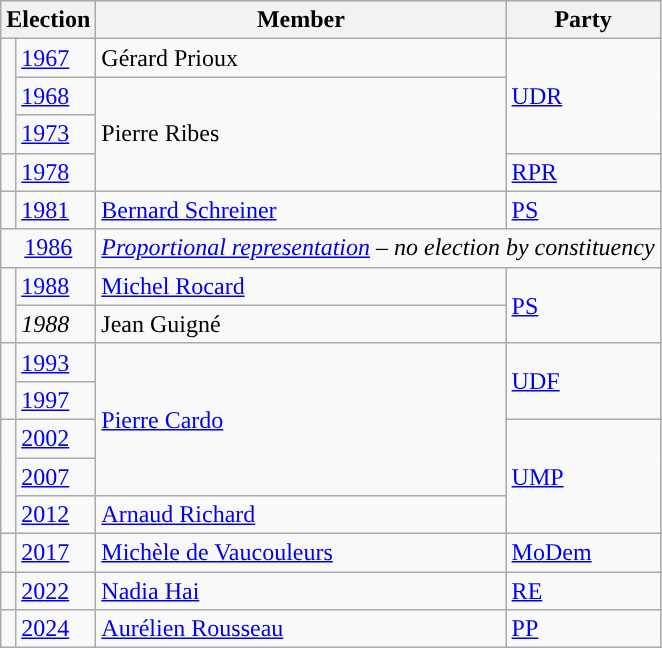<table class="wikitable">
<tr>
<th colspan=2>Election</th>
<th>Member</th>
<th>Party</th>
</tr>
<tr>
<td rowspan="3" style="color:inherit;background-color: "></td>
<td><a href='#'>1967</a></td>
<td>Gérard Prioux</td>
<td rowspan="3"><a href='#'>UDR</a></td>
</tr>
<tr>
<td><a href='#'>1968</a></td>
<td rowspan="3">Pierre Ribes</td>
</tr>
<tr>
<td><a href='#'>1973</a></td>
</tr>
<tr>
<td style="color:inherit;background-color: "></td>
<td><a href='#'>1978</a></td>
<td><a href='#'>RPR</a></td>
</tr>
<tr>
<td style="color:inherit;background-color: "></td>
<td><a href='#'>1981</a></td>
<td><a href='#'>Bernard Schreiner</a></td>
<td><a href='#'>PS</a></td>
</tr>
<tr>
<td colspan=2 align="center"><a href='#'>1986</a></td>
<td colspan=2><em><a href='#'>Proportional representation</a> – no election by constituency</em></td>
</tr>
<tr>
<td rowspan="2" style="color:inherit;background-color: "></td>
<td><a href='#'>1988</a></td>
<td><a href='#'>Michel Rocard</a></td>
<td rowspan="2"><a href='#'>PS</a></td>
</tr>
<tr>
<td><em>1988</em></td>
<td>Jean Guigné</td>
</tr>
<tr>
<td rowspan="2" style="color:inherit;background-color: "></td>
<td><a href='#'>1993</a></td>
<td rowspan="4"><a href='#'>Pierre Cardo</a></td>
<td rowspan="2"><a href='#'>UDF</a></td>
</tr>
<tr>
<td><a href='#'>1997</a></td>
</tr>
<tr>
<td rowspan="3" style="color:inherit;background-color: "></td>
<td><a href='#'>2002</a></td>
<td rowspan="3"><a href='#'>UMP</a></td>
</tr>
<tr>
<td><a href='#'>2007</a></td>
</tr>
<tr>
<td><a href='#'>2012</a></td>
<td><a href='#'>Arnaud Richard</a></td>
</tr>
<tr>
<td style="color:inherit;background-color: "></td>
<td><a href='#'>2017</a></td>
<td><a href='#'>Michèle de Vaucouleurs</a></td>
<td><a href='#'>MoDem</a></td>
</tr>
<tr>
<td style="color:inherit;background-color: "></td>
<td><a href='#'>2022</a></td>
<td><a href='#'>Nadia Hai</a></td>
<td><a href='#'>RE</a></td>
</tr>
<tr>
<td style="color:inherit;background-color: "></td>
<td><a href='#'>2024</a></td>
<td><a href='#'>Aurélien Rousseau</a></td>
<td><a href='#'>PP</a></td>
</tr>
</table>
